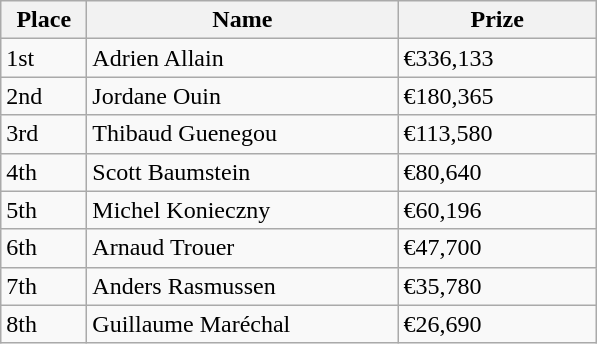<table class="wikitable">
<tr>
<th style="width:50px;">Place</th>
<th style="width:200px;">Name</th>
<th style="width:125px;">Prize</th>
</tr>
<tr>
<td>1st</td>
<td> Adrien Allain</td>
<td>€336,133</td>
</tr>
<tr>
<td>2nd</td>
<td> Jordane Ouin</td>
<td>€180,365</td>
</tr>
<tr>
<td>3rd</td>
<td> Thibaud Guenegou</td>
<td>€113,580</td>
</tr>
<tr>
<td>4th</td>
<td> Scott Baumstein</td>
<td>€80,640</td>
</tr>
<tr>
<td>5th</td>
<td> Michel Konieczny</td>
<td>€60,196</td>
</tr>
<tr>
<td>6th</td>
<td> Arnaud Trouer</td>
<td>€47,700</td>
</tr>
<tr>
<td>7th</td>
<td> Anders Rasmussen</td>
<td>€35,780</td>
</tr>
<tr>
<td>8th</td>
<td> Guillaume Maréchal</td>
<td>€26,690</td>
</tr>
</table>
